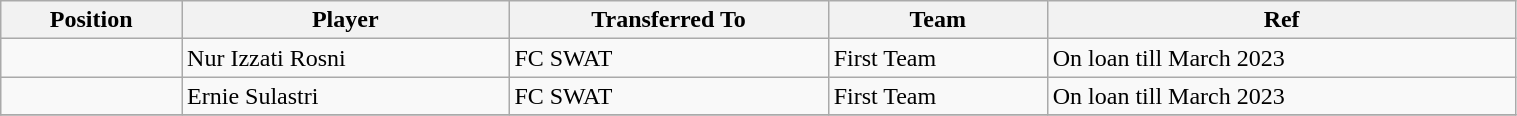<table class="wikitable sortable" style="width:80%; text-align:center; font-size:100%; text-align:left;">
<tr>
<th>Position</th>
<th>Player</th>
<th>Transferred To</th>
<th>Team</th>
<th>Ref</th>
</tr>
<tr>
<td></td>
<td> Nur Izzati Rosni</td>
<td> FC SWAT</td>
<td>First Team</td>
<td>On loan till March 2023 </td>
</tr>
<tr>
<td></td>
<td> Ernie Sulastri</td>
<td> FC SWAT</td>
<td>First Team</td>
<td>On loan till March 2023 </td>
</tr>
<tr>
</tr>
</table>
